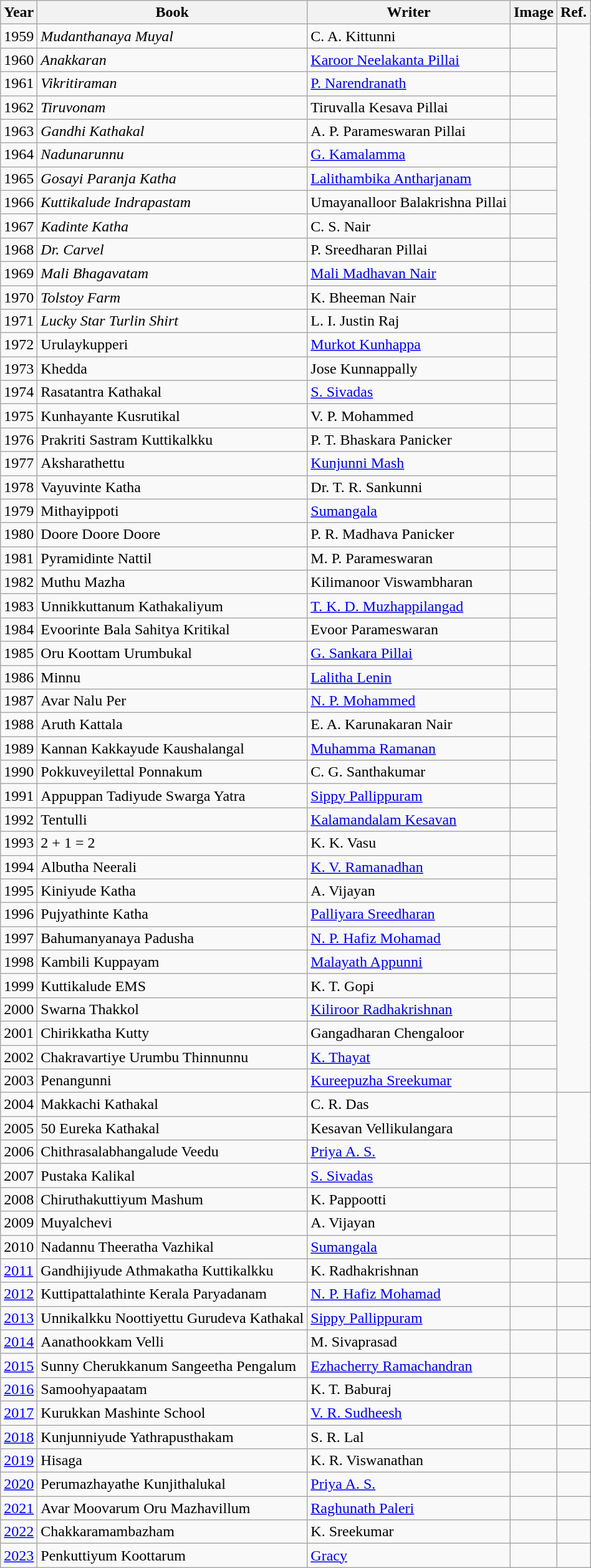<table class="wikitable sortable">
<tr>
<th>Year</th>
<th>Book</th>
<th>Writer</th>
<th>Image</th>
<th>Ref.</th>
</tr>
<tr>
<td>1959</td>
<td><em>Mudanthanaya Muyal</em></td>
<td>C. A. Kittunni</td>
<td></td>
<td rowspan=45></td>
</tr>
<tr>
<td>1960</td>
<td><em>Anakkaran</em></td>
<td><a href='#'>Karoor Neelakanta Pillai</a></td>
<td></td>
</tr>
<tr>
<td>1961</td>
<td><em>Vikritiraman</em></td>
<td><a href='#'>P. Narendranath</a></td>
<td></td>
</tr>
<tr>
<td>1962</td>
<td><em>Tiruvonam</em></td>
<td>Tiruvalla Kesava Pillai</td>
<td></td>
</tr>
<tr>
<td>1963</td>
<td><em>Gandhi Kathakal</em></td>
<td>A. P. Parameswaran Pillai</td>
<td></td>
</tr>
<tr>
<td>1964</td>
<td><em>Nadunarunnu</em></td>
<td><a href='#'>G. Kamalamma</a></td>
<td></td>
</tr>
<tr>
<td>1965</td>
<td><em>Gosayi Paranja Katha</em></td>
<td><a href='#'>Lalithambika Antharjanam</a></td>
<td></td>
</tr>
<tr>
<td>1966</td>
<td><em>Kuttikalude Indrapastam</em></td>
<td>Umayanalloor Balakrishna Pillai</td>
<td></td>
</tr>
<tr>
<td>1967</td>
<td><em>Kadinte Katha</em></td>
<td>C. S. Nair</td>
<td></td>
</tr>
<tr>
<td>1968</td>
<td><em>Dr. Carvel</em></td>
<td>P. Sreedharan Pillai</td>
<td></td>
</tr>
<tr>
<td>1969</td>
<td><em>Mali Bhagavatam</em></td>
<td><a href='#'>Mali Madhavan Nair</a></td>
<td></td>
</tr>
<tr>
<td>1970</td>
<td><em>Tolstoy Farm</em></td>
<td>K. Bheeman Nair</td>
<td></td>
</tr>
<tr>
<td>1971</td>
<td><em>Lucky Star Turlin Shirt</td>
<td>L. I. Justin Raj</td>
<td></td>
</tr>
<tr>
<td>1972</td>
<td></em>Urulaykupperi<em></td>
<td><a href='#'>Murkot Kunhappa</a></td>
<td></td>
</tr>
<tr>
<td>1973</td>
<td></em>Khedda<em></td>
<td>Jose Kunnappally</td>
<td></td>
</tr>
<tr>
<td>1974</td>
<td></em>Rasatantra Kathakal<em></td>
<td><a href='#'>S. Sivadas</a></td>
<td></td>
</tr>
<tr>
<td>1975</td>
<td></em>Kunhayante Kusrutikal<em></td>
<td>V. P. Mohammed</td>
<td></td>
</tr>
<tr>
<td>1976</td>
<td></em>Prakriti Sastram Kuttikalkku<em></td>
<td>P. T. Bhaskara Panicker</td>
<td></td>
</tr>
<tr>
<td>1977</td>
<td></em>Aksharathettu<em></td>
<td><a href='#'>Kunjunni Mash</a></td>
<td></td>
</tr>
<tr>
<td>1978</td>
<td></em>Vayuvinte Katha<em></td>
<td>Dr. T. R. Sankunni</td>
<td></td>
</tr>
<tr>
<td>1979</td>
<td></em>Mithayippoti<em></td>
<td><a href='#'>Sumangala</a></td>
<td></td>
</tr>
<tr>
<td>1980</td>
<td></em>Doore Doore Doore<em></td>
<td>P. R. Madhava Panicker</td>
<td></td>
</tr>
<tr>
<td>1981</td>
<td></em>Pyramidinte Nattil<em></td>
<td>M. P. Parameswaran</td>
<td></td>
</tr>
<tr>
<td>1982</td>
<td></em>Muthu Mazha<em></td>
<td>Kilimanoor Viswambharan</td>
<td></td>
</tr>
<tr>
<td>1983</td>
<td></em>Unnikkuttanum Kathakaliyum<em></td>
<td><a href='#'>T. K. D. Muzhappilangad</a></td>
<td></td>
</tr>
<tr>
<td>1984</td>
<td></em>Evoorinte Bala Sahitya Kritikal<em></td>
<td>Evoor Parameswaran</td>
<td></td>
</tr>
<tr>
<td>1985</td>
<td></em>Oru Koottam Urumbukal<em></td>
<td><a href='#'>G. Sankara Pillai</a></td>
<td></td>
</tr>
<tr>
<td>1986</td>
<td></em>Minnu<em></td>
<td><a href='#'>Lalitha Lenin</a></td>
<td></td>
</tr>
<tr>
<td>1987</td>
<td></em>Avar Nalu Per<em></td>
<td><a href='#'>N. P. Mohammed</a></td>
<td></td>
</tr>
<tr>
<td>1988</td>
<td></em>Aruth Kattala<em></td>
<td>E. A. Karunakaran Nair</td>
<td></td>
</tr>
<tr>
<td>1989</td>
<td></em>Kannan Kakkayude Kaushalangal<em></td>
<td><a href='#'>Muhamma Ramanan</a></td>
<td></td>
</tr>
<tr>
<td>1990</td>
<td></em>Pokkuveyilettal Ponnakum<em></td>
<td>C. G. Santhakumar</td>
<td></td>
</tr>
<tr>
<td>1991</td>
<td></em>Appuppan Tadiyude Swarga Yatra<em></td>
<td><a href='#'>Sippy Pallippuram</a></td>
<td></td>
</tr>
<tr>
<td>1992</td>
<td></em>Tentulli<em></td>
<td><a href='#'>Kalamandalam Kesavan</a></td>
<td></td>
</tr>
<tr>
<td>1993</td>
<td></em>2 + 1 = 2<em></td>
<td>K. K. Vasu</td>
<td></td>
</tr>
<tr>
<td>1994</td>
<td></em>Albutha Neerali<em></td>
<td><a href='#'>K. V. Ramanadhan</a></td>
<td></td>
</tr>
<tr>
<td>1995</td>
<td></em>Kiniyude Katha<em></td>
<td>A. Vijayan</td>
<td></td>
</tr>
<tr>
<td>1996</td>
<td></em>Pujyathinte Katha<em></td>
<td><a href='#'>Palliyara Sreedharan</a></td>
<td></td>
</tr>
<tr>
<td>1997</td>
<td></em>Bahumanyanaya Padusha<em></td>
<td><a href='#'>N. P. Hafiz Mohamad</a></td>
<td></td>
</tr>
<tr>
<td>1998</td>
<td></em>Kambili Kuppayam<em></td>
<td><a href='#'>Malayath Appunni</a></td>
<td></td>
</tr>
<tr>
<td>1999</td>
<td></em>Kuttikalude EMS<em></td>
<td>K. T. Gopi</td>
<td></td>
</tr>
<tr>
<td>2000</td>
<td></em>Swarna Thakkol<em></td>
<td><a href='#'>Kiliroor Radhakrishnan</a></td>
<td></td>
</tr>
<tr>
<td>2001</td>
<td></em>Chirikkatha Kutty<em></td>
<td>Gangadharan Chengaloor</td>
<td></td>
</tr>
<tr>
<td>2002</td>
<td></em>Chakravartiye Urumbu Thinnunnu<em></td>
<td><a href='#'>K. Thayat</a></td>
<td></td>
</tr>
<tr>
<td>2003</td>
<td></em>Penangunni<em></td>
<td><a href='#'>Kureepuzha Sreekumar</a></td>
<td></td>
</tr>
<tr>
<td>2004</td>
<td></em>Makkachi Kathakal<em></td>
<td>C. R. Das</td>
<td></td>
<td rowspan=3></td>
</tr>
<tr>
<td>2005</td>
<td></em>50 Eureka Kathakal<em></td>
<td>Kesavan Vellikulangara</td>
<td></td>
</tr>
<tr>
<td>2006</td>
<td></em>Chithrasalabhangalude Veedu<em></td>
<td><a href='#'>Priya A. S.</a></td>
<td></td>
</tr>
<tr>
<td>2007</td>
<td></em>Pustaka Kalikal<em></td>
<td><a href='#'>S. Sivadas</a></td>
<td></td>
<td rowspan=4></td>
</tr>
<tr>
<td>2008</td>
<td></em>Chiruthakuttiyum Mashum<em></td>
<td>K. Pappootti</td>
<td></td>
</tr>
<tr>
<td>2009</td>
<td></em>Muyalchevi<em></td>
<td>A. Vijayan</td>
<td></td>
</tr>
<tr>
<td>2010</td>
<td></em>Nadannu Theeratha Vazhikal<em></td>
<td><a href='#'>Sumangala</a></td>
<td></td>
</tr>
<tr>
<td><a href='#'>2011</a></td>
<td></em>Gandhijiyude Athmakatha Kuttikalkku<em></td>
<td>K. Radhakrishnan</td>
<td></td>
<td></td>
</tr>
<tr>
<td><a href='#'>2012</a></td>
<td></em>Kuttipattalathinte Kerala Paryadanam<em></td>
<td><a href='#'>N. P. Hafiz Mohamad</a></td>
<td></td>
<td></td>
</tr>
<tr>
<td><a href='#'>2013</a></td>
<td></em>Unnikalkku Noottiyettu Gurudeva Kathakal<em></td>
<td><a href='#'>Sippy Pallippuram</a></td>
<td></td>
<td></td>
</tr>
<tr>
<td><a href='#'>2014</a></td>
<td></em>Aanathookkam Velli<em></td>
<td>M. Sivaprasad</td>
<td></td>
<td></td>
</tr>
<tr>
<td><a href='#'>2015</a></td>
<td></em>Sunny Cherukkanum Sangeetha Pengalum<em></td>
<td><a href='#'>Ezhacherry Ramachandran</a></td>
<td></td>
<td></td>
</tr>
<tr>
<td><a href='#'>2016</a></td>
<td></em>Samoohyapaatam<em></td>
<td>K. T. Baburaj</td>
<td></td>
<td></td>
</tr>
<tr>
<td><a href='#'>2017</a></td>
<td></em>Kurukkan Mashinte School<em></td>
<td><a href='#'>V. R. Sudheesh</a></td>
<td></td>
<td></td>
</tr>
<tr>
<td><a href='#'>2018</a></td>
<td></em>Kunjunniyude Yathrapusthakam<em></td>
<td>S. R. Lal</td>
<td></td>
<td></td>
</tr>
<tr>
<td><a href='#'>2019</a></td>
<td></em>Hisaga<em></td>
<td>K. R. Viswanathan</td>
<td></td>
<td></td>
</tr>
<tr>
<td><a href='#'>2020</a></td>
<td></em>Perumazhayathe Kunjithalukal<em></td>
<td><a href='#'>Priya A. S.</a></td>
<td></td>
<td></td>
</tr>
<tr>
<td><a href='#'>2021</a></td>
<td></em>Avar Moovarum Oru Mazhavillum<em></td>
<td><a href='#'>Raghunath Paleri</a></td>
<td></td>
<td></td>
</tr>
<tr>
<td><a href='#'>2022</a></td>
<td></em>Chakkaramambazham<em></td>
<td>K. Sreekumar</td>
<td></td>
<td></td>
</tr>
<tr>
<td><a href='#'>2023</a></td>
<td></em>Penkuttiyum Koottarum<em></td>
<td><a href='#'>Gracy</a></td>
<td></td>
<td></td>
</tr>
</table>
